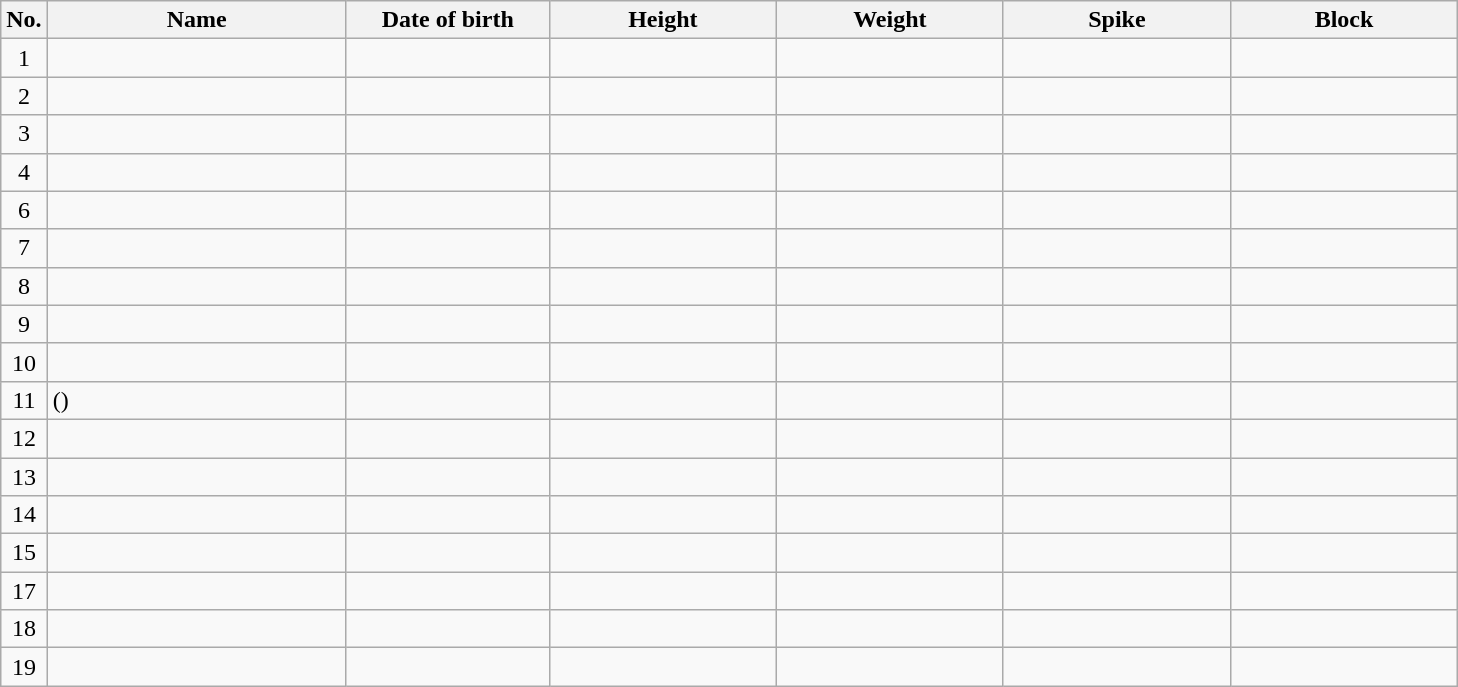<table class="wikitable sortable" style="font-size:100%; text-align:center;">
<tr>
<th>No.</th>
<th style="width:12em">Name</th>
<th style="width:8em">Date of birth</th>
<th style="width:9em">Height</th>
<th style="width:9em">Weight</th>
<th style="width:9em">Spike</th>
<th style="width:9em">Block</th>
</tr>
<tr>
<td>1</td>
<td align=left> </td>
<td align=right></td>
<td></td>
<td></td>
<td></td>
<td></td>
</tr>
<tr>
<td>2</td>
<td align=left> </td>
<td align=right></td>
<td></td>
<td></td>
<td></td>
<td></td>
</tr>
<tr>
<td>3</td>
<td align=left> </td>
<td align=right></td>
<td></td>
<td></td>
<td></td>
<td></td>
</tr>
<tr>
<td>4</td>
<td align=left> </td>
<td align=right></td>
<td></td>
<td></td>
<td></td>
<td></td>
</tr>
<tr>
<td>6</td>
<td align=left> </td>
<td align=right></td>
<td></td>
<td></td>
<td></td>
<td></td>
</tr>
<tr>
<td>7</td>
<td align=left> </td>
<td align=right></td>
<td></td>
<td></td>
<td></td>
<td></td>
</tr>
<tr>
<td>8</td>
<td align=left> </td>
<td align=right></td>
<td></td>
<td></td>
<td></td>
<td></td>
</tr>
<tr>
<td>9</td>
<td align=left> </td>
<td align=right></td>
<td></td>
<td></td>
<td></td>
<td></td>
</tr>
<tr>
<td>10</td>
<td align=left> </td>
<td align=right></td>
<td></td>
<td></td>
<td></td>
<td></td>
</tr>
<tr>
<td>11</td>
<td align=left>  ()</td>
<td align=right></td>
<td></td>
<td></td>
<td></td>
<td></td>
</tr>
<tr>
<td>12</td>
<td align=left> </td>
<td align=right></td>
<td></td>
<td></td>
<td></td>
<td></td>
</tr>
<tr>
<td>13</td>
<td align=left> </td>
<td align=right></td>
<td></td>
<td></td>
<td></td>
<td></td>
</tr>
<tr>
<td>14</td>
<td align=left> </td>
<td align=right></td>
<td></td>
<td></td>
<td></td>
<td></td>
</tr>
<tr>
<td>15</td>
<td align=left> </td>
<td align=right></td>
<td></td>
<td></td>
<td></td>
<td></td>
</tr>
<tr>
<td>17</td>
<td align=left> </td>
<td align=right></td>
<td></td>
<td></td>
<td></td>
<td></td>
</tr>
<tr>
<td>18</td>
<td align=left> </td>
<td align=right></td>
<td></td>
<td></td>
<td></td>
<td></td>
</tr>
<tr>
<td>19</td>
<td align=left> </td>
<td align=right></td>
<td></td>
<td></td>
<td></td>
<td></td>
</tr>
</table>
